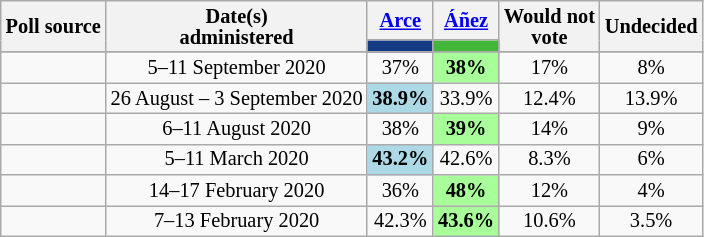<table class="wikitable" style="text-align:center;font-size:85%;line-height:14px;">
<tr>
<th rowspan="2">Poll source</th>
<th rowspan="2">Date(s)<br>administered</th>
<th><a href='#'>Arce</a></th>
<th><a href='#'>Áñez</a></th>
<th rowspan="2">Would not<br>vote</th>
<th rowspan="2">Undecided</th>
</tr>
<tr>
<td style="background:#143A83;"></td>
<td style="background:#42B639;"></td>
</tr>
<tr>
</tr>
<tr>
<td></td>
<td>5–11 September 2020</td>
<td>37%</td>
<td style="background:#a8ff99"><strong>38%</strong></td>
<td>17%</td>
<td>8%</td>
</tr>
<tr>
<td></td>
<td>26 August – 3 September 2020</td>
<td style="background:lightblue"><strong>38.9%</strong></td>
<td>33.9%</td>
<td>12.4%</td>
<td>13.9%</td>
</tr>
<tr>
<td></td>
<td>6–11 August 2020</td>
<td>38%</td>
<td style="background:#a8ff99"><strong>39%</strong></td>
<td>14%</td>
<td>9%</td>
</tr>
<tr>
<td></td>
<td>5–11 March 2020</td>
<td style="background:lightblue"><strong>43.2%</strong></td>
<td>42.6%</td>
<td>8.3%</td>
<td>6%</td>
</tr>
<tr>
<td></td>
<td>14–17 February 2020</td>
<td>36%</td>
<td style="background:#a8ff99"><strong>48%</strong></td>
<td>12%</td>
<td>4%</td>
</tr>
<tr>
<td></td>
<td>7–13 February 2020</td>
<td>42.3%</td>
<td style="background:#a8ff99"><strong>43.6%</strong></td>
<td>10.6%</td>
<td>3.5%</td>
</tr>
</table>
